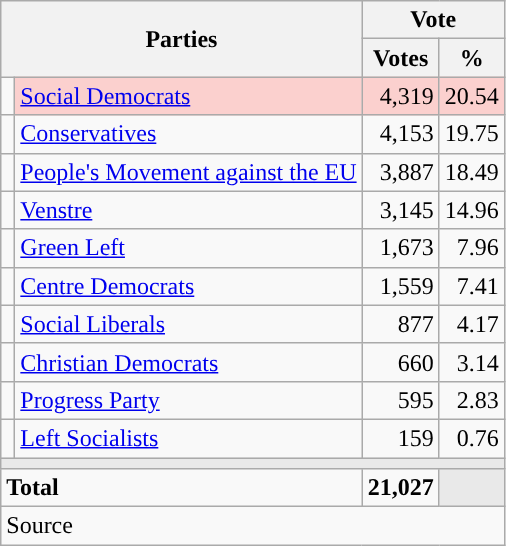<table class="wikitable" style="text-align:right;">
<tr>
<th style="text-align:centre;" rowspan="2" colspan="2" width="225">Parties</th>
<th colspan="3">Vote</th>
</tr>
<tr>
<th width="15">Votes</th>
<th width="15">%</th>
</tr>
<tr>
<td width="2" style="color:inherit;background:"></td>
<td bgcolor=#fbd0ce   align="left"><a href='#'>Social Democrats</a></td>
<td bgcolor=#fbd0ce>4,319</td>
<td bgcolor=#fbd0ce>20.54</td>
</tr>
<tr>
<td width="2" style="color:inherit;background:"></td>
<td align="left"><a href='#'>Conservatives</a></td>
<td>4,153</td>
<td>19.75</td>
</tr>
<tr>
<td width="2" style="color:inherit;background:"></td>
<td align="left"><a href='#'>People's Movement against the EU</a></td>
<td>3,887</td>
<td>18.49</td>
</tr>
<tr>
<td width="2" style="color:inherit;background:"></td>
<td align="left"><a href='#'>Venstre</a></td>
<td>3,145</td>
<td>14.96</td>
</tr>
<tr>
<td width="2" style="color:inherit;background:"></td>
<td align="left"><a href='#'>Green Left</a></td>
<td>1,673</td>
<td>7.96</td>
</tr>
<tr>
<td width="2" style="color:inherit;background:"></td>
<td align="left"><a href='#'>Centre Democrats</a></td>
<td>1,559</td>
<td>7.41</td>
</tr>
<tr>
<td width="2" style="color:inherit;background:"></td>
<td align="left"><a href='#'>Social Liberals</a></td>
<td>877</td>
<td>4.17</td>
</tr>
<tr>
<td width="2" style="color:inherit;background:"></td>
<td align="left"><a href='#'>Christian Democrats</a></td>
<td>660</td>
<td>3.14</td>
</tr>
<tr>
<td width="2" style="color:inherit;background:"></td>
<td align="left"><a href='#'>Progress Party</a></td>
<td>595</td>
<td>2.83</td>
</tr>
<tr>
<td width="2" style="color:inherit;background:"></td>
<td align="left"><a href='#'>Left Socialists</a></td>
<td>159</td>
<td>0.76</td>
</tr>
<tr>
<td colspan="7" bgcolor="#E9E9E9"></td>
</tr>
<tr>
<td align="left" colspan="2"><strong>Total</strong></td>
<td><strong>21,027</strong></td>
<td bgcolor="#E9E9E9" colspan="2"></td>
</tr>
<tr>
<td align="left" colspan="6">Source</td>
</tr>
</table>
